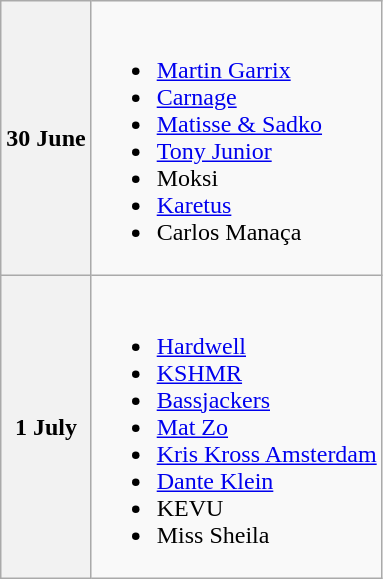<table class="wikitable">
<tr>
<th>30 June</th>
<td><br><ul><li><a href='#'>Martin Garrix</a></li><li><a href='#'>Carnage</a></li><li><a href='#'>Matisse & Sadko</a></li><li><a href='#'>Tony Junior</a></li><li>Moksi</li><li><a href='#'>Karetus</a></li><li>Carlos Manaça</li></ul></td>
</tr>
<tr>
<th>1 July</th>
<td><br><ul><li><a href='#'>Hardwell</a></li><li><a href='#'>KSHMR</a></li><li><a href='#'>Bassjackers</a></li><li><a href='#'>Mat Zo</a></li><li><a href='#'>Kris Kross Amsterdam</a></li><li><a href='#'>Dante Klein</a></li><li>KEVU</li><li>Miss Sheila</li></ul></td>
</tr>
</table>
